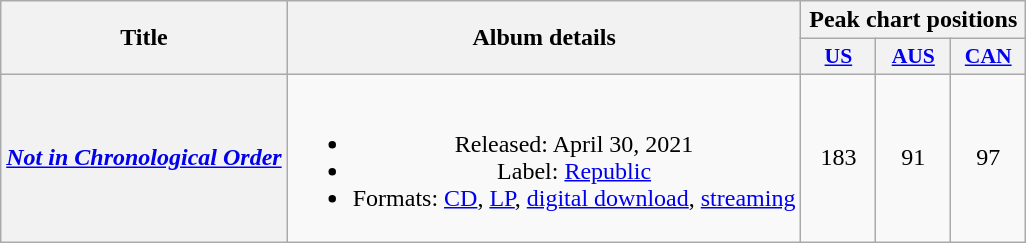<table class="wikitable plainrowheaders" style="text-align:center;">
<tr>
<th scope="col" rowspan="2">Title</th>
<th scope="col" rowspan="2">Album details</th>
<th scope="col" colspan="3">Peak chart positions</th>
</tr>
<tr>
<th scope="col" style="width:3em;font-size:90%;"><a href='#'>US</a><br></th>
<th scope="col" style="width:3em;font-size:90%;"><a href='#'>AUS</a><br></th>
<th scope="col" style="width:3em;font-size:90%;"><a href='#'>CAN</a><br></th>
</tr>
<tr>
<th scope="row"><em><a href='#'>Not in Chronological Order</a></em></th>
<td><br><ul><li>Released: April 30, 2021</li><li>Label: <a href='#'>Republic</a></li><li>Formats: <a href='#'>CD</a>, <a href='#'>LP</a>, <a href='#'>digital download</a>, <a href='#'>streaming</a></li></ul></td>
<td>183</td>
<td>91</td>
<td>97</td>
</tr>
</table>
